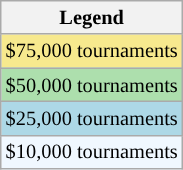<table class=wikitable style="font-size:85%;">
<tr>
<th>Legend</th>
</tr>
<tr style="background:#f7e98e;">
<td>$75,000 tournaments</td>
</tr>
<tr style="background:#addfad;">
<td>$50,000 tournaments</td>
</tr>
<tr style="background:lightblue;">
<td>$25,000 tournaments</td>
</tr>
<tr style="background:#f0f8ff;">
<td>$10,000 tournaments</td>
</tr>
</table>
